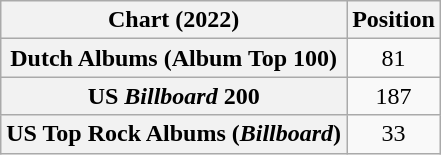<table class="wikitable sortable plainrowheaders" style="text-align:center">
<tr>
<th scope="col">Chart (2022)</th>
<th scope="col">Position</th>
</tr>
<tr>
<th scope="row">Dutch Albums (Album Top 100)</th>
<td>81</td>
</tr>
<tr>
<th scope="row">US <em>Billboard</em> 200</th>
<td>187</td>
</tr>
<tr>
<th scope="row">US Top Rock Albums (<em>Billboard</em>)</th>
<td>33</td>
</tr>
</table>
